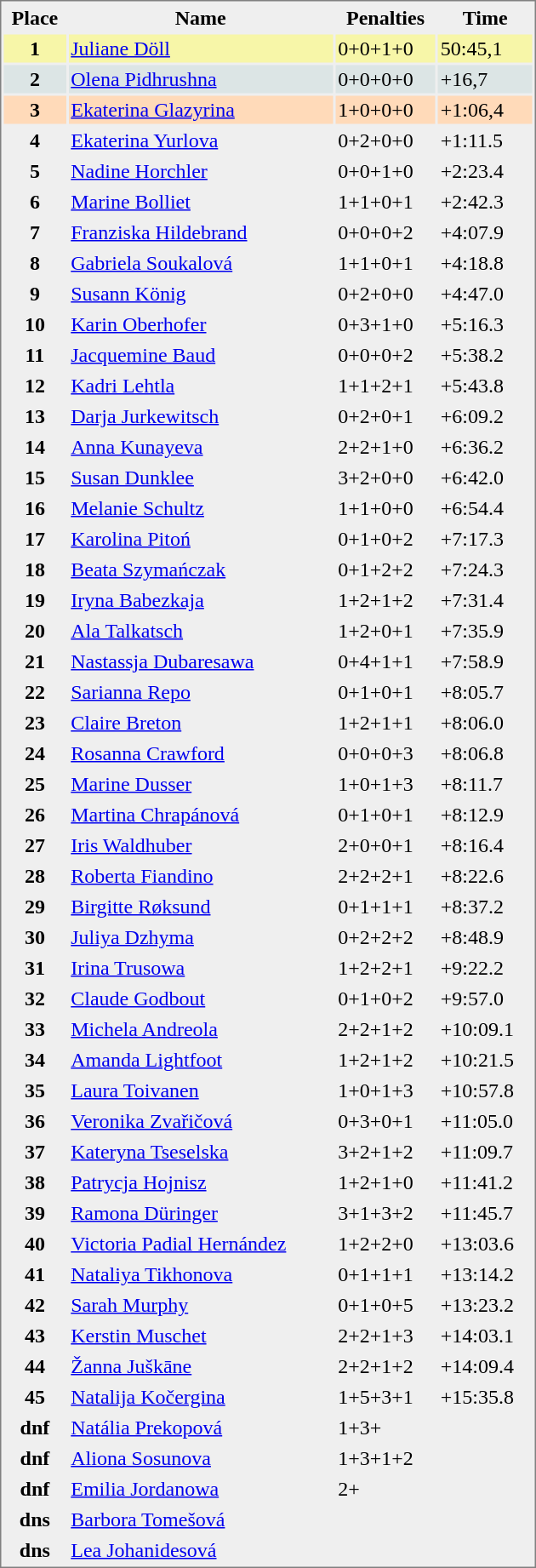<table style="border-style:solid; border-width:1px; border-color:#808080; background-color:#EFEFEF;" cellspacing="2" cellpadding="2" width="420">
<tr bgcolor="#EFEFEF">
<th>Place</th>
<th>Name</th>
<th>Penalties</th>
<th>Time</th>
</tr>
<tr valign="top" bgcolor="#F7F6A8">
<th>1</th>
<td> <a href='#'>Juliane Döll</a></td>
<td>0+0+1+0</td>
<td>50:45,1</td>
</tr>
<tr valign="top" bgcolor="#DCE5E5">
<th>2</th>
<td> <a href='#'>Olena Pidhrushna</a></td>
<td>0+0+0+0</td>
<td>+16,7</td>
</tr>
<tr valign="top" bgcolor="#FFDAB9">
<th>3</th>
<td> <a href='#'>Ekaterina Glazyrina</a></td>
<td>1+0+0+0</td>
<td>+1:06,4</td>
</tr>
<tr>
<th>4</th>
<td> <a href='#'>Ekaterina Yurlova</a></td>
<td>0+2+0+0</td>
<td>+1:11.5</td>
</tr>
<tr>
<th>5</th>
<td> <a href='#'>Nadine Horchler</a></td>
<td>0+0+1+0</td>
<td>+2:23.4</td>
</tr>
<tr>
<th>6</th>
<td> <a href='#'>Marine Bolliet</a></td>
<td>1+1+0+1</td>
<td>+2:42.3</td>
</tr>
<tr>
<th>7</th>
<td> <a href='#'>Franziska Hildebrand</a></td>
<td>0+0+0+2</td>
<td>+4:07.9</td>
</tr>
<tr>
<th>8</th>
<td> <a href='#'>Gabriela Soukalová</a></td>
<td>1+1+0+1</td>
<td>+4:18.8</td>
</tr>
<tr>
<th>9</th>
<td> <a href='#'>Susann König</a></td>
<td>0+2+0+0</td>
<td>+4:47.0</td>
</tr>
<tr>
<th>10</th>
<td> <a href='#'>Karin Oberhofer</a></td>
<td>0+3+1+0</td>
<td>+5:16.3</td>
</tr>
<tr>
<th>11</th>
<td> <a href='#'>Jacquemine Baud</a></td>
<td>0+0+0+2</td>
<td>+5:38.2</td>
</tr>
<tr>
<th>12</th>
<td> <a href='#'>Kadri Lehtla</a></td>
<td>1+1+2+1</td>
<td>+5:43.8</td>
</tr>
<tr>
<th>13</th>
<td> <a href='#'>Darja Jurkewitsch</a></td>
<td>0+2+0+1</td>
<td>+6:09.2</td>
</tr>
<tr>
<th>14</th>
<td> <a href='#'>Anna Kunayeva</a></td>
<td>2+2+1+0</td>
<td>+6:36.2</td>
</tr>
<tr>
<th>15</th>
<td> <a href='#'>Susan Dunklee</a></td>
<td>3+2+0+0</td>
<td>+6:42.0</td>
</tr>
<tr>
<th>16</th>
<td> <a href='#'>Melanie Schultz</a></td>
<td>1+1+0+0</td>
<td>+6:54.4</td>
</tr>
<tr>
<th>17</th>
<td> <a href='#'>Karolina Pitoń</a></td>
<td>0+1+0+2</td>
<td>+7:17.3</td>
</tr>
<tr>
<th>18</th>
<td> <a href='#'>Beata Szymańczak</a></td>
<td>0+1+2+2</td>
<td>+7:24.3</td>
</tr>
<tr>
<th>19</th>
<td> <a href='#'>Iryna Babezkaja</a></td>
<td>1+2+1+2</td>
<td>+7:31.4</td>
</tr>
<tr>
<th>20</th>
<td> <a href='#'>Ala Talkatsch</a></td>
<td>1+2+0+1</td>
<td>+7:35.9</td>
</tr>
<tr>
<th>21</th>
<td> <a href='#'>Nastassja Dubaresawa</a></td>
<td>0+4+1+1</td>
<td>+7:58.9</td>
</tr>
<tr>
<th>22</th>
<td> <a href='#'>Sarianna Repo</a></td>
<td>0+1+0+1</td>
<td>+8:05.7</td>
</tr>
<tr>
<th>23</th>
<td> <a href='#'>Claire Breton</a></td>
<td>1+2+1+1</td>
<td>+8:06.0</td>
</tr>
<tr>
<th>24</th>
<td> <a href='#'>Rosanna Crawford</a></td>
<td>0+0+0+3</td>
<td>+8:06.8</td>
</tr>
<tr>
<th>25</th>
<td> <a href='#'>Marine Dusser</a></td>
<td>1+0+1+3</td>
<td>+8:11.7</td>
</tr>
<tr>
<th>26</th>
<td> <a href='#'>Martina Chrapánová</a></td>
<td>0+1+0+1</td>
<td>+8:12.9</td>
</tr>
<tr>
<th>27</th>
<td> <a href='#'>Iris Waldhuber</a></td>
<td>2+0+0+1</td>
<td>+8:16.4</td>
</tr>
<tr>
<th>28</th>
<td> <a href='#'>Roberta Fiandino</a></td>
<td>2+2+2+1</td>
<td>+8:22.6</td>
</tr>
<tr>
<th>29</th>
<td> <a href='#'>Birgitte Røksund</a></td>
<td>0+1+1+1</td>
<td>+8:37.2</td>
</tr>
<tr>
<th>30</th>
<td> <a href='#'>Juliya Dzhyma</a></td>
<td>0+2+2+2</td>
<td>+8:48.9</td>
</tr>
<tr>
<th>31</th>
<td> <a href='#'>Irina Trusowa</a></td>
<td>1+2+2+1</td>
<td>+9:22.2</td>
</tr>
<tr>
<th>32</th>
<td> <a href='#'>Claude Godbout</a></td>
<td>0+1+0+2</td>
<td>+9:57.0</td>
</tr>
<tr>
<th>33</th>
<td> <a href='#'>Michela Andreola</a></td>
<td>2+2+1+2</td>
<td>+10:09.1</td>
</tr>
<tr>
<th>34</th>
<td> <a href='#'>Amanda Lightfoot</a></td>
<td>1+2+1+2</td>
<td>+10:21.5</td>
</tr>
<tr>
<th>35</th>
<td> <a href='#'>Laura Toivanen</a></td>
<td>1+0+1+3</td>
<td>+10:57.8</td>
</tr>
<tr>
<th>36</th>
<td> <a href='#'>Veronika Zvařičová</a></td>
<td>0+3+0+1</td>
<td>+11:05.0</td>
</tr>
<tr>
<th>37</th>
<td> <a href='#'>Kateryna Tseselska</a></td>
<td>3+2+1+2</td>
<td>+11:09.7</td>
</tr>
<tr>
<th>38</th>
<td> <a href='#'>Patrycja Hojnisz</a></td>
<td>1+2+1+0</td>
<td>+11:41.2</td>
</tr>
<tr>
<th>39</th>
<td> <a href='#'>Ramona Düringer</a></td>
<td>3+1+3+2</td>
<td>+11:45.7</td>
</tr>
<tr>
<th>40</th>
<td> <a href='#'>Victoria Padial Hernández</a></td>
<td>1+2+2+0</td>
<td>+13:03.6</td>
</tr>
<tr>
<th>41</th>
<td> <a href='#'>Nataliya Tikhonova</a></td>
<td>0+1+1+1</td>
<td>+13:14.2</td>
</tr>
<tr>
<th>42</th>
<td> <a href='#'>Sarah Murphy</a></td>
<td>0+1+0+5</td>
<td>+13:23.2</td>
</tr>
<tr>
<th>43</th>
<td> <a href='#'>Kerstin Muschet</a></td>
<td>2+2+1+3</td>
<td>+14:03.1</td>
</tr>
<tr>
<th>44</th>
<td> <a href='#'>Žanna Juškāne</a></td>
<td>2+2+1+2</td>
<td>+14:09.4</td>
</tr>
<tr>
<th>45</th>
<td> <a href='#'>Natalija Kočergina</a></td>
<td>1+5+3+1</td>
<td>+15:35.8</td>
</tr>
<tr>
<th>dnf</th>
<td> <a href='#'>Natália Prekopová</a></td>
<td>1+3+</td>
<td></td>
</tr>
<tr>
<th>dnf</th>
<td> <a href='#'>Aliona Sosunova</a></td>
<td>1+3+1+2</td>
<td></td>
</tr>
<tr>
<th>dnf</th>
<td> <a href='#'>Emilia Jordanowa</a></td>
<td>2+</td>
<td></td>
</tr>
<tr>
<th>dns</th>
<td> <a href='#'>Barbora Tomešová</a></td>
<td></td>
<td></td>
</tr>
<tr>
<th>dns</th>
<td> <a href='#'>Lea Johanidesová</a></td>
<td></td>
<td></td>
</tr>
</table>
